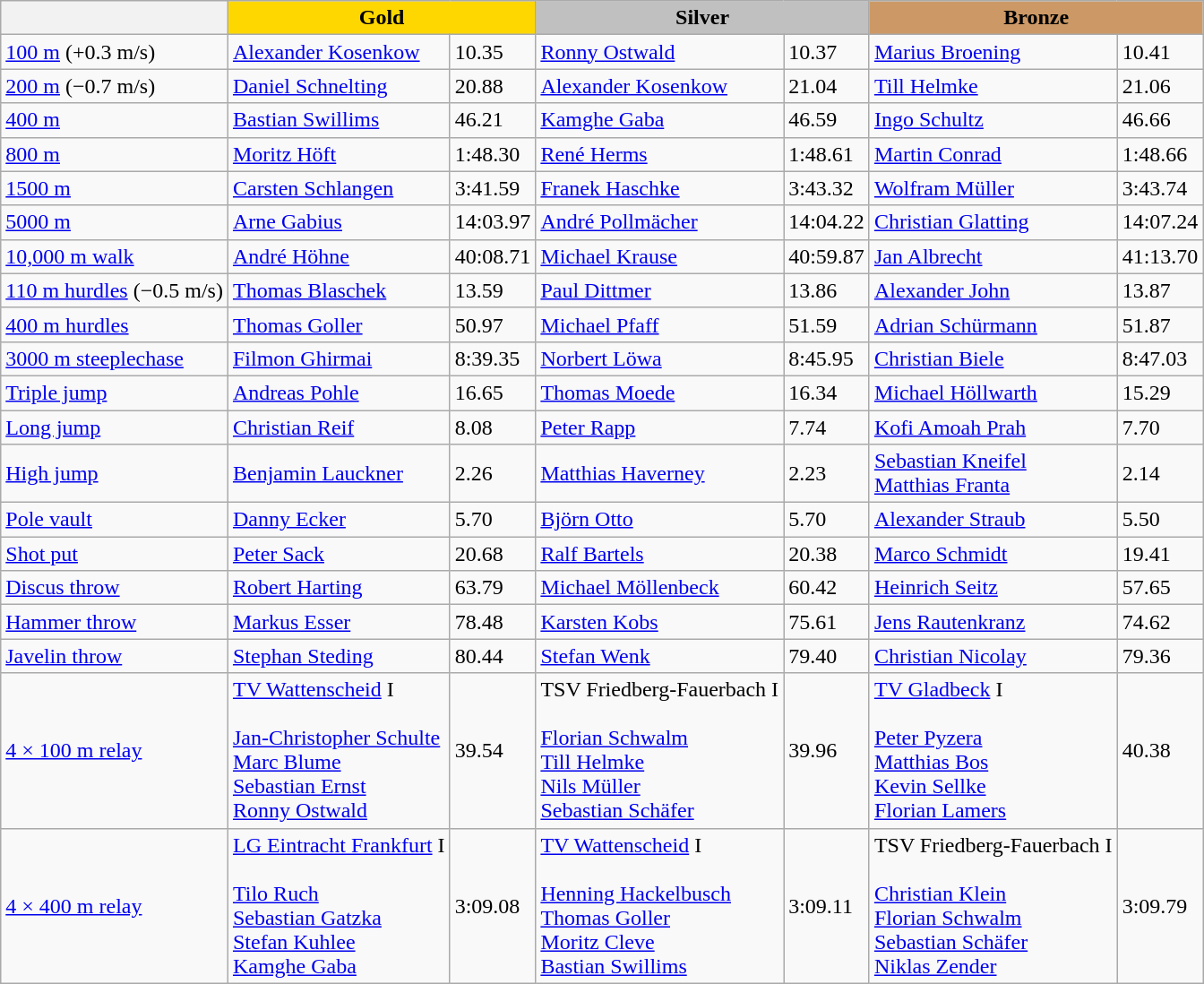<table class="wikitable">
<tr>
<th></th>
<th style="background:gold;" colspan=2>Gold</th>
<th style="background:silver;" colspan=2>Silver</th>
<th style="background:#CC9966;" colspan=2>Bronze</th>
</tr>
<tr>
<td><a href='#'>100 m</a> (+0.3 m/s)</td>
<td><a href='#'>Alexander Kosenkow</a></td>
<td>10.35 </td>
<td><a href='#'>Ronny Ostwald</a></td>
<td>10.37 </td>
<td><a href='#'>Marius Broening</a></td>
<td>10.41</td>
</tr>
<tr>
<td><a href='#'>200 m</a> (−0.7 m/s)</td>
<td><a href='#'>Daniel Schnelting</a></td>
<td>20.88</td>
<td><a href='#'>Alexander Kosenkow</a></td>
<td>21.04</td>
<td><a href='#'>Till Helmke</a></td>
<td>21.06</td>
</tr>
<tr>
<td><a href='#'>400 m</a></td>
<td><a href='#'>Bastian Swillims</a></td>
<td>46.21</td>
<td><a href='#'>Kamghe Gaba</a></td>
<td>46.59</td>
<td><a href='#'>Ingo Schultz</a></td>
<td>46.66</td>
</tr>
<tr>
<td><a href='#'>800 m</a></td>
<td><a href='#'>Moritz Höft</a></td>
<td>1:48.30</td>
<td><a href='#'>René Herms</a></td>
<td>1:48.61</td>
<td><a href='#'>Martin Conrad</a></td>
<td>1:48.66</td>
</tr>
<tr>
<td><a href='#'>1500 m</a></td>
<td><a href='#'>Carsten Schlangen</a></td>
<td>3:41.59</td>
<td><a href='#'>Franek Haschke</a></td>
<td>3:43.32</td>
<td><a href='#'>Wolfram Müller</a></td>
<td>3:43.74</td>
</tr>
<tr>
<td><a href='#'>5000 m</a></td>
<td><a href='#'>Arne Gabius</a></td>
<td>14:03.97</td>
<td><a href='#'>André Pollmächer</a></td>
<td>14:04.22</td>
<td><a href='#'>Christian Glatting</a></td>
<td>14:07.24</td>
</tr>
<tr>
<td><a href='#'>10,000 m walk</a></td>
<td><a href='#'>André Höhne</a></td>
<td>40:08.71</td>
<td><a href='#'>Michael Krause</a></td>
<td>40:59.87</td>
<td><a href='#'>Jan Albrecht</a></td>
<td>41:13.70</td>
</tr>
<tr>
<td><a href='#'>110 m hurdles</a> (−0.5 m/s)</td>
<td><a href='#'>Thomas Blaschek</a></td>
<td>13.59</td>
<td><a href='#'>Paul Dittmer</a></td>
<td>13.86</td>
<td><a href='#'>Alexander John</a></td>
<td>13.87</td>
</tr>
<tr>
<td><a href='#'>400 m hurdles</a></td>
<td><a href='#'>Thomas Goller</a></td>
<td>50.97</td>
<td><a href='#'>Michael Pfaff</a></td>
<td>51.59</td>
<td><a href='#'>Adrian Schürmann</a></td>
<td>51.87</td>
</tr>
<tr>
<td><a href='#'>3000 m steeplechase</a></td>
<td><a href='#'>Filmon Ghirmai</a></td>
<td>8:39.35</td>
<td><a href='#'>Norbert Löwa</a></td>
<td>8:45.95</td>
<td><a href='#'>Christian Biele</a></td>
<td>8:47.03</td>
</tr>
<tr>
<td><a href='#'>Triple jump</a></td>
<td><a href='#'>Andreas Pohle</a></td>
<td>16.65</td>
<td><a href='#'>Thomas Moede</a></td>
<td>16.34</td>
<td><a href='#'>Michael Höllwarth</a></td>
<td>15.29</td>
</tr>
<tr>
<td><a href='#'>Long jump</a></td>
<td><a href='#'>Christian Reif</a></td>
<td>8.08</td>
<td><a href='#'>Peter Rapp</a></td>
<td>7.74</td>
<td><a href='#'>Kofi Amoah Prah</a></td>
<td>7.70</td>
</tr>
<tr>
<td><a href='#'>High jump</a></td>
<td><a href='#'>Benjamin Lauckner</a></td>
<td>2.26</td>
<td><a href='#'>Matthias Haverney</a></td>
<td>2.23</td>
<td><a href='#'>Sebastian Kneifel</a><br><a href='#'>Matthias Franta</a></td>
<td>2.14</td>
</tr>
<tr>
<td><a href='#'>Pole vault</a></td>
<td><a href='#'>Danny Ecker</a></td>
<td>5.70</td>
<td><a href='#'>Björn Otto</a></td>
<td>5.70</td>
<td><a href='#'>Alexander Straub</a></td>
<td>5.50</td>
</tr>
<tr>
<td><a href='#'>Shot put</a></td>
<td><a href='#'>Peter Sack</a></td>
<td>20.68</td>
<td><a href='#'>Ralf Bartels</a></td>
<td>20.38</td>
<td><a href='#'>Marco Schmidt</a></td>
<td>19.41</td>
</tr>
<tr>
<td><a href='#'>Discus throw</a></td>
<td><a href='#'>Robert Harting</a></td>
<td>63.79</td>
<td><a href='#'>Michael Möllenbeck</a></td>
<td>60.42</td>
<td><a href='#'>Heinrich Seitz</a></td>
<td>57.65</td>
</tr>
<tr>
<td><a href='#'>Hammer throw</a></td>
<td><a href='#'>Markus Esser</a></td>
<td>78.48</td>
<td><a href='#'>Karsten Kobs</a></td>
<td>75.61</td>
<td><a href='#'>Jens Rautenkranz</a></td>
<td>74.62</td>
</tr>
<tr>
<td><a href='#'>Javelin throw</a></td>
<td><a href='#'>Stephan Steding</a></td>
<td>80.44</td>
<td><a href='#'>Stefan Wenk</a></td>
<td>79.40</td>
<td><a href='#'>Christian Nicolay</a></td>
<td>79.36</td>
</tr>
<tr>
<td><a href='#'>4 × 100 m relay</a></td>
<td><a href='#'>TV Wattenscheid</a> I <br><br><a href='#'>Jan-Christopher Schulte</a> <br>
<a href='#'>Marc Blume</a> <br>
<a href='#'>Sebastian Ernst</a> <br>
<a href='#'>Ronny Ostwald</a></td>
<td>39.54</td>
<td>TSV Friedberg-Fauerbach I <br><br><a href='#'>Florian Schwalm</a> <br>
<a href='#'>Till Helmke</a> <br>
<a href='#'>Nils Müller</a> <br>
<a href='#'>Sebastian Schäfer</a></td>
<td>39.96</td>
<td><a href='#'>TV Gladbeck</a> I <br><br><a href='#'>Peter Pyzera</a> <br>
<a href='#'>Matthias Bos</a> <br>
<a href='#'>Kevin Sellke</a> <br>
<a href='#'>Florian Lamers</a></td>
<td>40.38</td>
</tr>
<tr>
<td><a href='#'>4 × 400 m relay</a></td>
<td><a href='#'>LG Eintracht Frankfurt</a> I <br><br><a href='#'>Tilo Ruch</a> <br>
<a href='#'>Sebastian Gatzka</a> <br>
<a href='#'>Stefan Kuhlee</a> <br>
<a href='#'>Kamghe Gaba</a></td>
<td>3:09.08</td>
<td><a href='#'>TV Wattenscheid</a> I <br><br><a href='#'>Henning Hackelbusch</a> <br>
<a href='#'>Thomas Goller</a> <br>
<a href='#'>Moritz Cleve</a> <br>
<a href='#'>Bastian Swillims</a></td>
<td>3:09.11</td>
<td>TSV Friedberg-Fauerbach I <br><br><a href='#'>Christian Klein</a> <br>
<a href='#'>Florian Schwalm</a> <br>
<a href='#'>Sebastian Schäfer</a> <br>
<a href='#'>Niklas Zender</a></td>
<td>3:09.79</td>
</tr>
</table>
